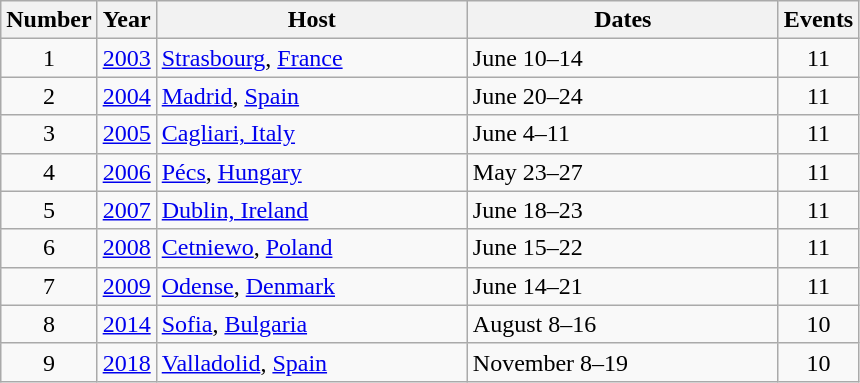<table class="wikitable">
<tr>
<th width=20>Number</th>
<th width=20>Year</th>
<th width=200>Host</th>
<th width=200>Dates</th>
<th width=20>Events</th>
</tr>
<tr>
<td align=center>1</td>
<td><a href='#'>2003</a></td>
<td> <a href='#'>Strasbourg</a>, <a href='#'>France</a></td>
<td>June 10–14</td>
<td align=center>11</td>
</tr>
<tr>
<td align=center>2</td>
<td><a href='#'>2004</a></td>
<td> <a href='#'>Madrid</a>, <a href='#'>Spain</a></td>
<td>June 20–24</td>
<td align=center>11</td>
</tr>
<tr>
<td align=center>3</td>
<td><a href='#'>2005</a></td>
<td> <a href='#'>Cagliari, Italy</a></td>
<td>June 4–11</td>
<td align=center>11</td>
</tr>
<tr>
<td align=center>4</td>
<td><a href='#'>2006</a></td>
<td> <a href='#'>Pécs</a>, <a href='#'>Hungary</a></td>
<td>May 23–27</td>
<td align=center>11</td>
</tr>
<tr>
<td align=center>5</td>
<td><a href='#'>2007</a></td>
<td> <a href='#'>Dublin, Ireland</a></td>
<td>June 18–23</td>
<td align=center>11</td>
</tr>
<tr>
<td align=center>6</td>
<td><a href='#'>2008</a></td>
<td> <a href='#'>Cetniewo</a>, <a href='#'>Poland</a></td>
<td>June 15–22</td>
<td align=center>11</td>
</tr>
<tr>
<td align=center>7</td>
<td><a href='#'>2009</a></td>
<td> <a href='#'>Odense</a>, <a href='#'>Denmark</a></td>
<td>June 14–21</td>
<td align=center>11</td>
</tr>
<tr>
<td align=center>8</td>
<td><a href='#'>2014</a></td>
<td> <a href='#'>Sofia</a>, <a href='#'>Bulgaria</a></td>
<td>August 8–16</td>
<td align=center>10</td>
</tr>
<tr>
<td align=center>9</td>
<td><a href='#'>2018</a></td>
<td> <a href='#'>Valladolid</a>, <a href='#'>Spain</a></td>
<td>November 8–19</td>
<td align=center>10</td>
</tr>
</table>
